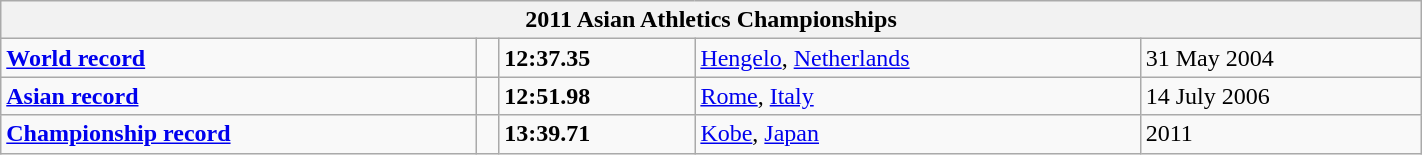<table class="wikitable" width=75%>
<tr>
<th colspan="5">2011 Asian Athletics Championships</th>
</tr>
<tr>
<td><strong><a href='#'>World record</a></strong></td>
<td></td>
<td><strong>12:37.35</strong></td>
<td><a href='#'>Hengelo</a>, <a href='#'>Netherlands</a></td>
<td>31 May 2004</td>
</tr>
<tr>
<td><strong><a href='#'>Asian record</a></strong></td>
<td></td>
<td><strong>12:51.98</strong></td>
<td><a href='#'>Rome</a>, <a href='#'>Italy</a></td>
<td>14 July 2006</td>
</tr>
<tr>
<td><strong><a href='#'>Championship record</a></strong></td>
<td></td>
<td><strong>13:39.71</strong></td>
<td><a href='#'>Kobe</a>, <a href='#'>Japan</a></td>
<td>2011</td>
</tr>
</table>
